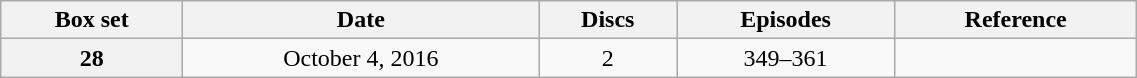<table class="wikitable" style="text-align: center; width: 60%;">
<tr>
<th scope="col" 175px;">Box set</th>
<th scope="col" 125px;>Date</th>
<th scope="col">Discs</th>
<th scope="col">Episodes</th>
<th scope="col">Reference</th>
</tr>
<tr>
<th scope="row">28</th>
<td>October 4, 2016</td>
<td>2</td>
<td>349–361</td>
<td></td>
</tr>
</table>
